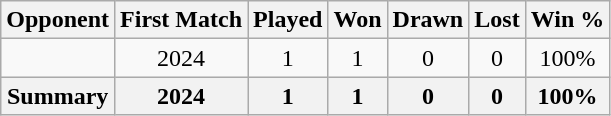<table class="wikitable sortable" style="text-align:center;">
<tr>
<th>Opponent</th>
<th>First Match</th>
<th>Played</th>
<th>Won</th>
<th>Drawn</th>
<th>Lost</th>
<th>Win %</th>
</tr>
<tr>
<td style="text-align: left;"></td>
<td>2024</td>
<td>1</td>
<td>1</td>
<td>0</td>
<td>0</td>
<td>100%</td>
</tr>
<tr>
<th>Summary</th>
<th>2024</th>
<th>1</th>
<th>1</th>
<th>0</th>
<th>0</th>
<th>100%</th>
</tr>
</table>
